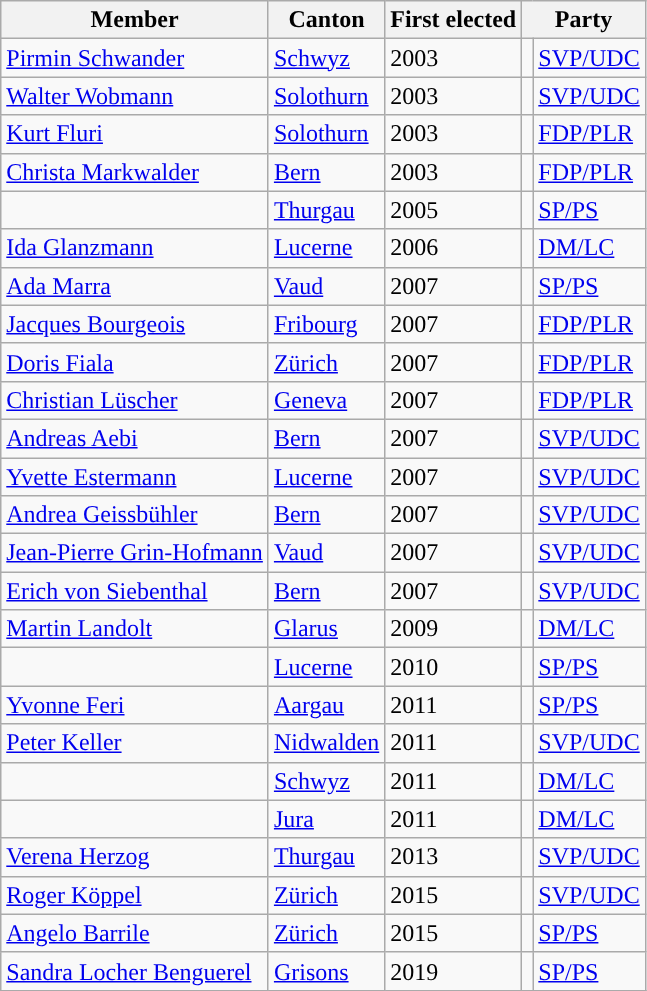<table class="wikitable">
<tr>
<th>Member</th>
<th>Canton</th>
<th>First elected</th>
<th colspan=2>Party</th>
</tr>
<tr>
<td><a href='#'>Pirmin Schwander</a></td>
<td><a href='#'>Schwyz</a></td>
<td>2003</td>
<td style="background-color:"></td>
<td><a href='#'>SVP/UDC</a></td>
</tr>
<tr>
<td><a href='#'>Walter Wobmann</a></td>
<td><a href='#'>Solothurn</a></td>
<td>2003</td>
<td style="background-color:"></td>
<td><a href='#'>SVP/UDC</a></td>
</tr>
<tr>
<td><a href='#'>Kurt Fluri</a></td>
<td><a href='#'>Solothurn</a></td>
<td>2003</td>
<td style="background-color:"></td>
<td><a href='#'>FDP/PLR</a></td>
</tr>
<tr>
<td><a href='#'>Christa Markwalder</a></td>
<td><a href='#'>Bern</a></td>
<td>2003</td>
<td style="background-color:"></td>
<td><a href='#'>FDP/PLR</a></td>
</tr>
<tr>
<td></td>
<td><a href='#'>Thurgau</a></td>
<td>2005</td>
<td style="background-color:"></td>
<td><a href='#'>SP/PS</a></td>
</tr>
<tr>
<td><a href='#'>Ida Glanzmann</a></td>
<td><a href='#'>Lucerne</a></td>
<td>2006</td>
<td style="background-color:"></td>
<td><a href='#'>DM/LC</a></td>
</tr>
<tr>
<td><a href='#'>Ada Marra</a></td>
<td><a href='#'>Vaud</a></td>
<td>2007</td>
<td style="background-color:"></td>
<td><a href='#'>SP/PS</a></td>
</tr>
<tr>
<td><a href='#'>Jacques Bourgeois</a></td>
<td><a href='#'>Fribourg</a></td>
<td>2007</td>
<td style="background-color:"></td>
<td><a href='#'>FDP/PLR</a></td>
</tr>
<tr>
<td><a href='#'>Doris Fiala</a></td>
<td><a href='#'>Zürich</a></td>
<td>2007</td>
<td style="background-color:"></td>
<td><a href='#'>FDP/PLR</a></td>
</tr>
<tr>
<td><a href='#'>Christian Lüscher</a></td>
<td><a href='#'>Geneva</a></td>
<td>2007</td>
<td style="background-color:"></td>
<td><a href='#'>FDP/PLR</a></td>
</tr>
<tr>
<td><a href='#'>Andreas Aebi</a></td>
<td><a href='#'>Bern</a></td>
<td>2007</td>
<td style="background-color:"></td>
<td><a href='#'>SVP/UDC</a></td>
</tr>
<tr>
<td><a href='#'>Yvette Estermann</a></td>
<td><a href='#'>Lucerne</a></td>
<td>2007</td>
<td style="background-color:"></td>
<td><a href='#'>SVP/UDC</a></td>
</tr>
<tr>
<td><a href='#'>Andrea Geissbühler</a></td>
<td><a href='#'>Bern</a></td>
<td>2007</td>
<td style="background-color:"></td>
<td><a href='#'>SVP/UDC</a></td>
</tr>
<tr>
<td><a href='#'>Jean-Pierre Grin-Hofmann</a></td>
<td><a href='#'>Vaud</a></td>
<td>2007</td>
<td style="background-color:"></td>
<td><a href='#'>SVP/UDC</a></td>
</tr>
<tr>
<td><a href='#'>Erich von Siebenthal</a></td>
<td><a href='#'>Bern</a></td>
<td>2007</td>
<td style="background-color:"></td>
<td><a href='#'>SVP/UDC</a></td>
</tr>
<tr>
<td><a href='#'>Martin Landolt</a></td>
<td><a href='#'>Glarus</a></td>
<td>2009</td>
<td style="background-color:"></td>
<td><a href='#'>DM/LC</a></td>
</tr>
<tr>
<td></td>
<td><a href='#'>Lucerne</a></td>
<td>2010</td>
<td style="background-color:"></td>
<td><a href='#'>SP/PS</a></td>
</tr>
<tr>
<td><a href='#'>Yvonne Feri</a></td>
<td><a href='#'>Aargau</a></td>
<td>2011</td>
<td style="background-color:"></td>
<td><a href='#'>SP/PS</a></td>
</tr>
<tr>
<td><a href='#'>Peter Keller</a></td>
<td><a href='#'>Nidwalden</a></td>
<td>2011</td>
<td style="background-color:"></td>
<td><a href='#'>SVP/UDC</a></td>
</tr>
<tr>
<td></td>
<td><a href='#'>Schwyz</a></td>
<td>2011</td>
<td style="background-color:"></td>
<td><a href='#'>DM/LC</a></td>
</tr>
<tr>
<td></td>
<td><a href='#'>Jura</a></td>
<td>2011</td>
<td style="background-color:"></td>
<td><a href='#'>DM/LC</a></td>
</tr>
<tr>
<td><a href='#'>Verena Herzog</a></td>
<td><a href='#'>Thurgau</a></td>
<td>2013</td>
<td style="background-color:"></td>
<td><a href='#'>SVP/UDC</a></td>
</tr>
<tr>
<td><a href='#'>Roger Köppel</a></td>
<td><a href='#'>Zürich</a></td>
<td>2015</td>
<td style="background-color:"></td>
<td><a href='#'>SVP/UDC</a></td>
</tr>
<tr>
<td><a href='#'>Angelo Barrile</a></td>
<td><a href='#'>Zürich</a></td>
<td>2015</td>
<td style="background-color:"></td>
<td><a href='#'>SP/PS</a></td>
</tr>
<tr>
<td><a href='#'>Sandra Locher Benguerel</a></td>
<td><a href='#'>Grisons</a></td>
<td>2019</td>
<td style="background-color:"></td>
<td><a href='#'>SP/PS</a></td>
</tr>
<tr>
</tr>
</table>
